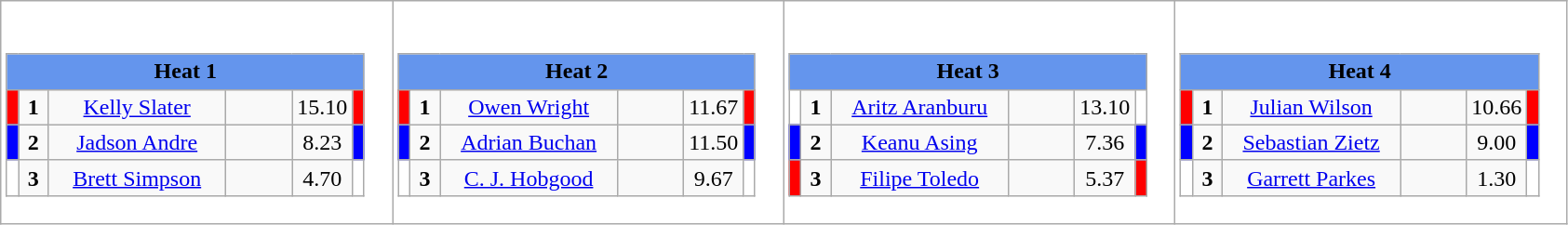<table class="wikitable" style="background:#fff;">
<tr>
<td><div><br><table class="wikitable">
<tr>
<td colspan="6"  style="text-align:center; background:#6495ed;"><strong>Heat 1</strong></td>
</tr>
<tr>
<td style="width:01px; background: #f00;"></td>
<td style="width:14px; text-align:center;"><strong>1</strong></td>
<td style="width:120px; text-align:center;"><a href='#'>Kelly Slater</a></td>
<td style="width:40px; text-align:center;"></td>
<td style="width:20px; text-align:center;">15.10</td>
<td style="width:01px; background: #f00;"></td>
</tr>
<tr>
<td style="width:01px; background: #00f;"></td>
<td style="width:14px; text-align:center;"><strong>2</strong></td>
<td style="width:120px; text-align:center;"><a href='#'>Jadson Andre</a></td>
<td style="width:40px; text-align:center;"></td>
<td style="width:20px; text-align:center;">8.23</td>
<td style="width:01px; background: #00f;"></td>
</tr>
<tr>
<td style="width:01px; background: #fff;"></td>
<td style="width:14px; text-align:center;"><strong>3</strong></td>
<td style="width:120px; text-align:center;"><a href='#'>Brett Simpson</a></td>
<td style="width:40px; text-align:center;"></td>
<td style="width:20px; text-align:center;">4.70</td>
<td style="width:01px; background: #fff;"></td>
</tr>
</table>
</div></td>
<td><div><br><table class="wikitable">
<tr>
<td colspan="6"  style="text-align:center; background:#6495ed;"><strong>Heat 2</strong></td>
</tr>
<tr>
<td style="width:01px; background: #f00;"></td>
<td style="width:14px; text-align:center;"><strong>1</strong></td>
<td style="width:120px; text-align:center;"><a href='#'>Owen Wright</a></td>
<td style="width:40px; text-align:center;"></td>
<td style="width:20px; text-align:center;">11.67</td>
<td style="width:01px; background: #f00;"></td>
</tr>
<tr>
<td style="width:01px; background: #00f;"></td>
<td style="width:14px; text-align:center;"><strong>2</strong></td>
<td style="width:120px; text-align:center;"><a href='#'>Adrian Buchan</a></td>
<td style="width:40px; text-align:center;"></td>
<td style="width:20px; text-align:center;">11.50</td>
<td style="width:01px; background: #00f;"></td>
</tr>
<tr>
<td style="width:01px; background: #fff;"></td>
<td style="width:14px; text-align:center;"><strong>3</strong></td>
<td style="width:120px; text-align:center;"><a href='#'>C. J. Hobgood</a></td>
<td style="width:40px; text-align:center;"></td>
<td style="width:20px; text-align:center;">9.67</td>
<td style="width:01px; background: #fff;"></td>
</tr>
</table>
</div></td>
<td><div><br><table class="wikitable">
<tr>
<td colspan="6"  style="text-align:center; background:#6495ed;"><strong>Heat 3</strong></td>
</tr>
<tr>
<td style="width:01px; background: #fff;"></td>
<td style="width:14px; text-align:center;"><strong>1</strong></td>
<td style="width:120px; text-align:center;"><a href='#'>Aritz Aranburu</a></td>
<td style="width:40px; text-align:center;"></td>
<td style="width:20px; text-align:center;">13.10</td>
<td style="width:01px; background: #fff;"></td>
</tr>
<tr>
<td style="width:01px; background: #00f;"></td>
<td style="width:14px; text-align:center;"><strong>2</strong></td>
<td style="width:120px; text-align:center;"><a href='#'>Keanu Asing</a></td>
<td style="width:40px; text-align:center;"></td>
<td style="width:20px; text-align:center;">7.36</td>
<td style="width:01px; background: #00f;"></td>
</tr>
<tr>
<td style="width:01px; background: #f00;"></td>
<td style="width:14px; text-align:center;"><strong>3</strong></td>
<td style="width:120px; text-align:center;"><a href='#'>Filipe Toledo</a></td>
<td style="width:40px; text-align:center;"></td>
<td style="width:20px; text-align:center;">5.37</td>
<td style="width:01px; background: #f00;"></td>
</tr>
</table>
</div></td>
<td><div><br><table class="wikitable">
<tr>
<td colspan="6"  style="text-align:center; background:#6495ed;"><strong>Heat 4</strong></td>
</tr>
<tr>
<td style="width:01px; background: #f00;"></td>
<td style="width:14px; text-align:center;"><strong>1</strong></td>
<td style="width:120px; text-align:center;"><a href='#'>Julian Wilson</a></td>
<td style="width:40px; text-align:center;"></td>
<td style="width:20px; text-align:center;">10.66</td>
<td style="width:01px; background: #f00;"></td>
</tr>
<tr>
<td style="width:01px; background: #00f;"></td>
<td style="width:14px; text-align:center;"><strong>2</strong></td>
<td style="width:120px; text-align:center;"><a href='#'>Sebastian Zietz</a></td>
<td style="width:40px; text-align:center;"></td>
<td style="width:20px; text-align:center;">9.00</td>
<td style="width:01px; background: #00f;"></td>
</tr>
<tr>
<td style="width:01px; background: #fff;"></td>
<td style="width:14px; text-align:center;"><strong>3</strong></td>
<td style="width:120px; text-align:center;"><a href='#'>Garrett Parkes</a></td>
<td style="width:40px; text-align:center;"></td>
<td style="width:20px; text-align:center;">1.30</td>
<td style="width:01px; background: #fff;"></td>
</tr>
</table>
</div></td>
</tr>
</table>
